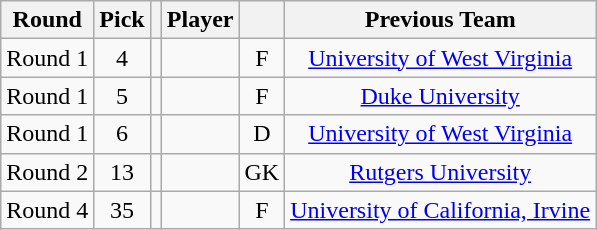<table class="wikitable sortable" style="text-align: center;">
<tr>
<th>Round</th>
<th>Pick</th>
<th></th>
<th>Player</th>
<th></th>
<th>Previous Team</th>
</tr>
<tr>
<td>Round 1</td>
<td>4</td>
<td></td>
<td></td>
<td>F</td>
<td><a href='#'>University of West Virginia</a></td>
</tr>
<tr>
<td>Round 1</td>
<td>5</td>
<td></td>
<td></td>
<td>F</td>
<td><a href='#'>Duke University</a></td>
</tr>
<tr>
<td>Round 1</td>
<td>6</td>
<td></td>
<td></td>
<td>D</td>
<td><a href='#'>University of West Virginia</a></td>
</tr>
<tr>
<td>Round 2</td>
<td>13</td>
<td></td>
<td></td>
<td>GK</td>
<td><a href='#'>Rutgers University</a></td>
</tr>
<tr>
<td>Round 4</td>
<td>35</td>
<td></td>
<td></td>
<td>F</td>
<td><a href='#'>University of California, Irvine</a></td>
</tr>
</table>
